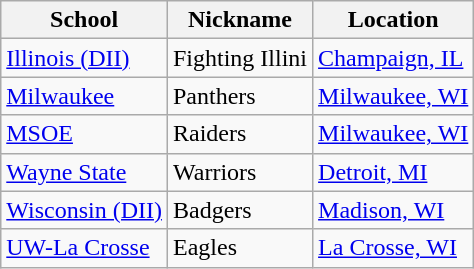<table class="wikitable sortable">
<tr>
<th>School</th>
<th>Nickname</th>
<th>Location</th>
</tr>
<tr>
<td><a href='#'>Illinois (DII)</a></td>
<td>Fighting Illini</td>
<td><a href='#'>Champaign, IL</a></td>
</tr>
<tr>
<td><a href='#'>Milwaukee</a></td>
<td>Panthers</td>
<td><a href='#'>Milwaukee, WI</a></td>
</tr>
<tr>
<td><a href='#'>MSOE</a></td>
<td>Raiders</td>
<td><a href='#'>Milwaukee, WI</a></td>
</tr>
<tr>
<td><a href='#'>Wayne State</a></td>
<td>Warriors</td>
<td><a href='#'>Detroit, MI</a></td>
</tr>
<tr>
<td><a href='#'>Wisconsin (DII)</a></td>
<td>Badgers</td>
<td><a href='#'>Madison, WI</a></td>
</tr>
<tr>
<td><a href='#'>UW-La Crosse</a></td>
<td>Eagles</td>
<td><a href='#'>La Crosse, WI</a></td>
</tr>
</table>
